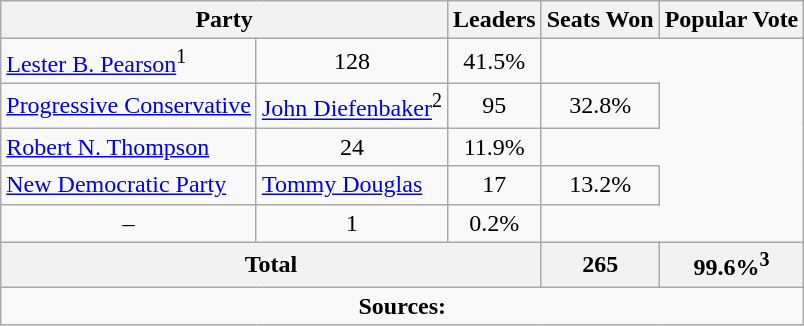<table class="wikitable">
<tr>
<th colspan="2">Party</th>
<th>Leaders</th>
<th>Seats Won</th>
<th>Popular Vote</th>
</tr>
<tr>
<td><a href='#'>Lester B. Pearson</a><sup>1</sup></td>
<td align=center>128</td>
<td align=center>41.5%</td>
</tr>
<tr>
<td><a href='#'>Progressive Conservative</a></td>
<td><a href='#'>John Diefenbaker</a><sup>2</sup></td>
<td align=center>95</td>
<td align=center>32.8%</td>
</tr>
<tr>
<td><a href='#'>Robert N. Thompson</a></td>
<td align=center>24</td>
<td align=center>11.9%</td>
</tr>
<tr>
<td><a href='#'>New Democratic Party</a></td>
<td><a href='#'>Tommy Douglas</a></td>
<td align=center>17</td>
<td align=center>13.2%</td>
</tr>
<tr>
<td align=center>–</td>
<td align=center>1</td>
<td align=center>0.2%</td>
</tr>
<tr>
<th colspan=3 align=left>Total</th>
<th align=center>265</th>
<th align=center>99.6%<sup>3</sup></th>
</tr>
<tr>
<td align="center" colspan=5><strong>Sources:</strong> </td>
</tr>
</table>
